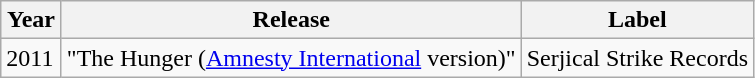<table class="wikitable">
<tr>
<th style="text-align:center; width:33px;">Year</th>
<th style="text-align:center;">Release</th>
<th style="text-align:center;">Label</th>
</tr>
<tr>
<td>2011</td>
<td>"The Hunger (<a href='#'>Amnesty International</a> version)"</td>
<td>Serjical Strike Records</td>
</tr>
</table>
